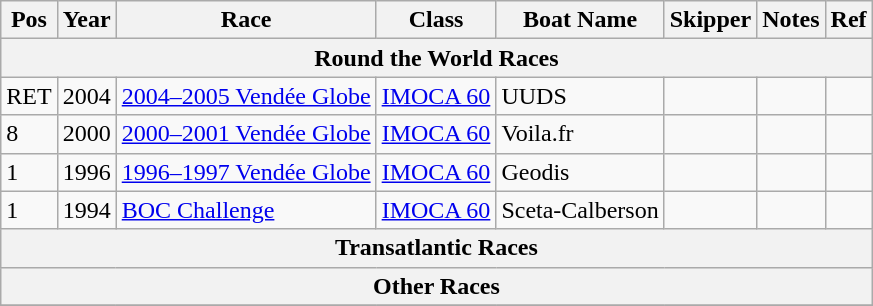<table class="wikitable sortable">
<tr>
<th>Pos</th>
<th>Year</th>
<th>Race</th>
<th>Class</th>
<th>Boat Name</th>
<th>Skipper</th>
<th>Notes</th>
<th>Ref</th>
</tr>
<tr>
<th colspan = 8><strong>Round the World Races</strong></th>
</tr>
<tr>
<td>RET</td>
<td>2004</td>
<td><a href='#'>2004–2005 Vendée Globe</a></td>
<td><a href='#'>IMOCA 60</a></td>
<td>UUDS</td>
<td></td>
<td></td>
<td></td>
</tr>
<tr>
<td>8</td>
<td>2000</td>
<td><a href='#'>2000–2001 Vendée Globe</a></td>
<td><a href='#'>IMOCA 60</a></td>
<td>Voila.fr</td>
<td></td>
<td></td>
<td></td>
</tr>
<tr>
<td>1</td>
<td>1996</td>
<td><a href='#'>1996–1997 Vendée Globe</a></td>
<td><a href='#'>IMOCA 60</a></td>
<td>Geodis</td>
<td></td>
<td></td>
<td></td>
</tr>
<tr>
<td>1</td>
<td>1994</td>
<td><a href='#'>BOC Challenge</a></td>
<td><a href='#'>IMOCA 60</a></td>
<td>Sceta-Calberson</td>
<td></td>
<td></td>
<td></td>
</tr>
<tr>
<th colspan = 8><strong>Transatlantic Races</strong></th>
</tr>
<tr>
<th colspan = 8><strong>Other Races</strong></th>
</tr>
<tr>
</tr>
</table>
